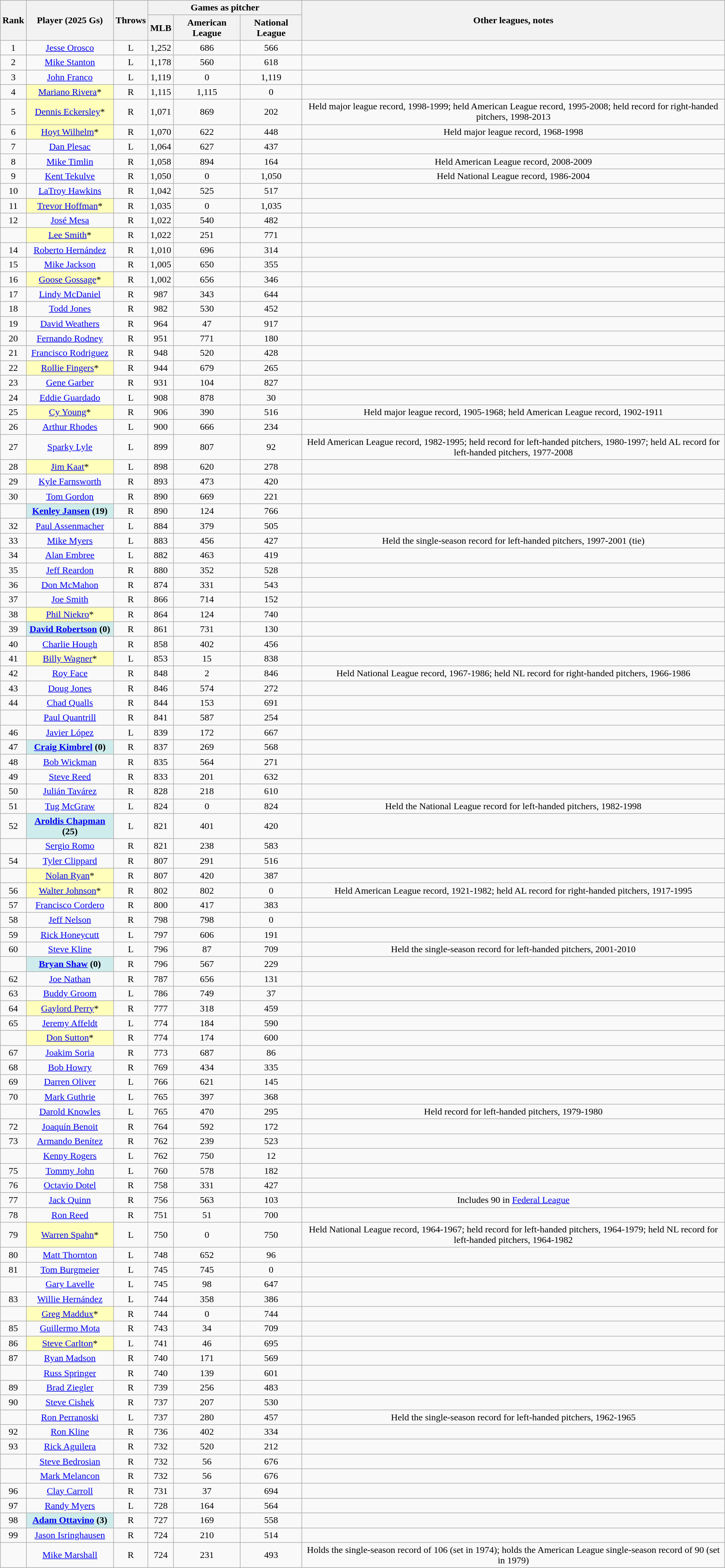<table class="wikitable sortable" style="text-align:center">
<tr style="white-space:nowrap;">
<th rowspan=2>Rank</th>
<th rowspan=2 scope="col">Player (2025 Gs)</th>
<th rowspan=2>Throws</th>
<th colspan=3>Games as pitcher</th>
<th rowspan=2>Other leagues, notes</th>
</tr>
<tr>
<th>MLB</th>
<th>American League</th>
<th>National League</th>
</tr>
<tr>
<td>1</td>
<td><a href='#'>Jesse Orosco</a></td>
<td>L</td>
<td>1,252</td>
<td>686</td>
<td>566</td>
<td></td>
</tr>
<tr>
<td>2</td>
<td><a href='#'>Mike Stanton</a></td>
<td>L</td>
<td>1,178</td>
<td>560</td>
<td>618</td>
<td></td>
</tr>
<tr>
<td>3</td>
<td><a href='#'>John Franco</a></td>
<td>L</td>
<td>1,119</td>
<td>0</td>
<td>1,119</td>
<td></td>
</tr>
<tr>
<td>4</td>
<td style="background:#ffffbb;"><a href='#'>Mariano Rivera</a>*</td>
<td>R</td>
<td>1,115</td>
<td>1,115</td>
<td>0</td>
<td></td>
</tr>
<tr>
<td>5</td>
<td style="background:#ffffbb;"><a href='#'>Dennis Eckersley</a>*</td>
<td>R</td>
<td>1,071</td>
<td>869</td>
<td>202</td>
<td>Held major league record, 1998-1999; held American League record, 1995-2008; held record for right-handed pitchers, 1998-2013</td>
</tr>
<tr>
<td>6</td>
<td style="background:#ffffbb;"><a href='#'>Hoyt Wilhelm</a>*</td>
<td>R</td>
<td>1,070</td>
<td>622</td>
<td>448</td>
<td>Held major league record, 1968-1998</td>
</tr>
<tr>
<td>7</td>
<td><a href='#'>Dan Plesac</a></td>
<td>L</td>
<td>1,064</td>
<td>627</td>
<td>437</td>
<td></td>
</tr>
<tr>
<td>8</td>
<td><a href='#'>Mike Timlin</a></td>
<td>R</td>
<td>1,058</td>
<td>894</td>
<td>164</td>
<td>Held American League record, 2008-2009</td>
</tr>
<tr>
<td>9</td>
<td><a href='#'>Kent Tekulve</a></td>
<td>R</td>
<td>1,050</td>
<td>0</td>
<td>1,050</td>
<td>Held National League record, 1986-2004</td>
</tr>
<tr>
<td>10</td>
<td><a href='#'>LaTroy Hawkins</a></td>
<td>R</td>
<td>1,042</td>
<td>525</td>
<td>517</td>
<td></td>
</tr>
<tr>
<td>11</td>
<td style="background:#ffffbb;"><a href='#'>Trevor Hoffman</a>*</td>
<td>R</td>
<td>1,035</td>
<td>0</td>
<td>1,035</td>
<td></td>
</tr>
<tr>
<td>12</td>
<td><a href='#'>José Mesa</a></td>
<td>R</td>
<td>1,022</td>
<td>540</td>
<td>482</td>
<td></td>
</tr>
<tr>
<td></td>
<td style="background:#ffffbb;"><a href='#'>Lee Smith</a>*</td>
<td>R</td>
<td>1,022</td>
<td>251</td>
<td>771</td>
<td></td>
</tr>
<tr>
<td>14</td>
<td><a href='#'>Roberto Hernández</a></td>
<td>R</td>
<td>1,010</td>
<td>696</td>
<td>314</td>
<td></td>
</tr>
<tr>
<td>15</td>
<td><a href='#'>Mike Jackson</a></td>
<td>R</td>
<td>1,005</td>
<td>650</td>
<td>355</td>
<td></td>
</tr>
<tr>
<td>16</td>
<td style="background:#ffffbb;"><a href='#'>Goose Gossage</a>*</td>
<td>R</td>
<td>1,002</td>
<td>656</td>
<td>346</td>
<td></td>
</tr>
<tr>
<td>17</td>
<td><a href='#'>Lindy McDaniel</a></td>
<td>R</td>
<td>987</td>
<td>343</td>
<td>644</td>
<td></td>
</tr>
<tr>
<td>18</td>
<td><a href='#'>Todd Jones</a></td>
<td>R</td>
<td>982</td>
<td>530</td>
<td>452</td>
<td></td>
</tr>
<tr>
<td>19</td>
<td><a href='#'>David Weathers</a></td>
<td>R</td>
<td>964</td>
<td>47</td>
<td>917</td>
<td></td>
</tr>
<tr>
<td>20</td>
<td><a href='#'>Fernando Rodney</a></td>
<td>R</td>
<td>951</td>
<td>771</td>
<td>180</td>
<td></td>
</tr>
<tr>
<td>21</td>
<td><a href='#'>Francisco Rodriguez</a></td>
<td>R</td>
<td>948</td>
<td>520</td>
<td>428</td>
<td></td>
</tr>
<tr>
<td>22</td>
<td style="background:#ffffbb;"><a href='#'>Rollie Fingers</a>*</td>
<td>R</td>
<td>944</td>
<td>679</td>
<td>265</td>
<td></td>
</tr>
<tr>
<td>23</td>
<td><a href='#'>Gene Garber</a></td>
<td>R</td>
<td>931</td>
<td>104</td>
<td>827</td>
<td></td>
</tr>
<tr>
<td>24</td>
<td><a href='#'>Eddie Guardado</a></td>
<td>L</td>
<td>908</td>
<td>878</td>
<td>30</td>
<td></td>
</tr>
<tr>
<td>25</td>
<td style="background:#ffffbb;"><a href='#'>Cy Young</a>*</td>
<td>R</td>
<td>906</td>
<td>390</td>
<td>516</td>
<td>Held major league record, 1905-1968; held American League record, 1902-1911</td>
</tr>
<tr>
<td>26</td>
<td><a href='#'>Arthur Rhodes</a></td>
<td>L</td>
<td>900</td>
<td>666</td>
<td>234</td>
<td></td>
</tr>
<tr>
<td>27</td>
<td><a href='#'>Sparky Lyle</a></td>
<td>L</td>
<td>899</td>
<td>807</td>
<td>92</td>
<td>Held American League record, 1982-1995; held record for left-handed pitchers, 1980-1997; held AL record for left-handed pitchers, 1977-2008</td>
</tr>
<tr>
<td>28</td>
<td style="background:#ffffbb;"><a href='#'>Jim Kaat</a>*</td>
<td>L</td>
<td>898</td>
<td>620</td>
<td>278</td>
<td></td>
</tr>
<tr>
<td>29</td>
<td><a href='#'>Kyle Farnsworth</a></td>
<td>R</td>
<td>893</td>
<td>473</td>
<td>420</td>
<td></td>
</tr>
<tr>
<td>30</td>
<td><a href='#'>Tom Gordon</a></td>
<td>R</td>
<td>890</td>
<td>669</td>
<td>221</td>
<td></td>
</tr>
<tr>
<td></td>
<td style="background:#cfecec;"><strong><a href='#'>Kenley Jansen</a> (19)</strong></td>
<td>R</td>
<td>890</td>
<td>124</td>
<td>766</td>
<td></td>
</tr>
<tr>
<td>32</td>
<td><a href='#'>Paul Assenmacher</a></td>
<td>L</td>
<td>884</td>
<td>379</td>
<td>505</td>
<td></td>
</tr>
<tr>
<td>33</td>
<td><a href='#'>Mike Myers</a></td>
<td>L</td>
<td>883</td>
<td>456</td>
<td>427</td>
<td>Held the single-season record for left-handed pitchers, 1997-2001 (tie)</td>
</tr>
<tr>
<td>34</td>
<td><a href='#'>Alan Embree</a></td>
<td>L</td>
<td>882</td>
<td>463</td>
<td>419</td>
<td></td>
</tr>
<tr>
<td>35</td>
<td><a href='#'>Jeff Reardon</a></td>
<td>R</td>
<td>880</td>
<td>352</td>
<td>528</td>
<td></td>
</tr>
<tr>
<td>36</td>
<td><a href='#'>Don McMahon</a></td>
<td>R</td>
<td>874</td>
<td>331</td>
<td>543</td>
<td></td>
</tr>
<tr>
<td>37</td>
<td><a href='#'>Joe Smith</a></td>
<td>R</td>
<td>866</td>
<td>714</td>
<td>152</td>
<td></td>
</tr>
<tr>
<td>38</td>
<td style="background:#ffffbb;"><a href='#'>Phil Niekro</a>*</td>
<td>R</td>
<td>864</td>
<td>124</td>
<td>740</td>
<td></td>
</tr>
<tr>
<td>39</td>
<td style="background:#cfecec;"><strong><a href='#'>David Robertson</a> (0)</strong></td>
<td>R</td>
<td>861</td>
<td>731</td>
<td>130</td>
<td></td>
</tr>
<tr>
<td>40</td>
<td><a href='#'>Charlie Hough</a></td>
<td>R</td>
<td>858</td>
<td>402</td>
<td>456</td>
<td></td>
</tr>
<tr>
<td>41</td>
<td style="background:#ffffbb;"><a href='#'>Billy Wagner</a>*</td>
<td>L</td>
<td>853</td>
<td>15</td>
<td>838</td>
<td></td>
</tr>
<tr>
<td>42</td>
<td><a href='#'>Roy Face</a></td>
<td>R</td>
<td>848</td>
<td>2</td>
<td>846</td>
<td>Held National League record, 1967-1986; held NL record for right-handed pitchers, 1966-1986</td>
</tr>
<tr>
<td>43</td>
<td><a href='#'>Doug Jones</a></td>
<td>R</td>
<td>846</td>
<td>574</td>
<td>272</td>
<td></td>
</tr>
<tr>
<td>44</td>
<td><a href='#'>Chad Qualls</a></td>
<td>R</td>
<td>844</td>
<td>153</td>
<td>691</td>
<td></td>
</tr>
<tr>
<td></td>
<td><a href='#'>Paul Quantrill</a></td>
<td>R</td>
<td>841</td>
<td>587</td>
<td>254</td>
<td></td>
</tr>
<tr>
<td>46</td>
<td><a href='#'>Javier López</a></td>
<td>L</td>
<td>839</td>
<td>172</td>
<td>667</td>
<td></td>
</tr>
<tr>
<td>47</td>
<td style="background:#cfecec;"><strong><a href='#'>Craig Kimbrel</a> (0)</strong></td>
<td>R</td>
<td>837</td>
<td>269</td>
<td>568</td>
<td></td>
</tr>
<tr>
<td>48</td>
<td><a href='#'>Bob Wickman</a></td>
<td>R</td>
<td>835</td>
<td>564</td>
<td>271</td>
<td></td>
</tr>
<tr>
<td>49</td>
<td><a href='#'>Steve Reed</a></td>
<td>R</td>
<td>833</td>
<td>201</td>
<td>632</td>
<td></td>
</tr>
<tr>
<td>50</td>
<td><a href='#'>Julián Tavárez</a></td>
<td>R</td>
<td>828</td>
<td>218</td>
<td>610</td>
<td></td>
</tr>
<tr>
<td>51</td>
<td><a href='#'>Tug McGraw</a></td>
<td>L</td>
<td>824</td>
<td>0</td>
<td>824</td>
<td>Held the National League record for left-handed pitchers, 1982-1998</td>
</tr>
<tr>
<td>52</td>
<td style="background:#cfecec;"><strong><a href='#'>Aroldis Chapman</a> (25)</strong></td>
<td>L</td>
<td>821</td>
<td>401</td>
<td>420</td>
<td></td>
</tr>
<tr>
<td></td>
<td><a href='#'>Sergio Romo</a></td>
<td>R</td>
<td>821</td>
<td>238</td>
<td>583</td>
<td></td>
</tr>
<tr>
<td>54</td>
<td><a href='#'>Tyler Clippard</a></td>
<td>R</td>
<td>807</td>
<td>291</td>
<td>516</td>
<td></td>
</tr>
<tr>
<td></td>
<td style="background:#ffffbb;"><a href='#'>Nolan Ryan</a>*</td>
<td>R</td>
<td>807</td>
<td>420</td>
<td>387</td>
<td></td>
</tr>
<tr>
<td>56</td>
<td style="background:#ffffbb;"><a href='#'>Walter Johnson</a>*</td>
<td>R</td>
<td>802</td>
<td>802</td>
<td>0</td>
<td>Held American League record, 1921-1982; held AL record for right-handed pitchers, 1917-1995</td>
</tr>
<tr>
<td>57</td>
<td><a href='#'>Francisco Cordero</a></td>
<td>R</td>
<td>800</td>
<td>417</td>
<td>383</td>
<td></td>
</tr>
<tr>
<td>58</td>
<td><a href='#'>Jeff Nelson</a></td>
<td>R</td>
<td>798</td>
<td>798</td>
<td>0</td>
<td></td>
</tr>
<tr>
<td>59</td>
<td><a href='#'>Rick Honeycutt</a></td>
<td>L</td>
<td>797</td>
<td>606</td>
<td>191</td>
<td></td>
</tr>
<tr>
<td>60</td>
<td><a href='#'>Steve Kline</a></td>
<td>L</td>
<td>796</td>
<td>87</td>
<td>709</td>
<td>Held the single-season record for left-handed pitchers, 2001-2010</td>
</tr>
<tr>
<td></td>
<td style="background:#cfecec;"><strong><a href='#'>Bryan Shaw</a> (0)</strong></td>
<td>R</td>
<td>796</td>
<td>567</td>
<td>229</td>
<td></td>
</tr>
<tr>
<td>62</td>
<td><a href='#'>Joe Nathan</a></td>
<td>R</td>
<td>787</td>
<td>656</td>
<td>131</td>
<td></td>
</tr>
<tr>
<td>63</td>
<td><a href='#'>Buddy Groom</a></td>
<td>L</td>
<td>786</td>
<td>749</td>
<td>37</td>
<td></td>
</tr>
<tr>
<td>64</td>
<td style="background:#ffffbb;"><a href='#'>Gaylord Perry</a>*</td>
<td>R</td>
<td>777</td>
<td>318</td>
<td>459</td>
<td></td>
</tr>
<tr>
<td>65</td>
<td><a href='#'>Jeremy Affeldt</a></td>
<td>L</td>
<td>774</td>
<td>184</td>
<td>590</td>
<td></td>
</tr>
<tr>
<td></td>
<td style="background:#ffffbb;"><a href='#'>Don Sutton</a>*</td>
<td>R</td>
<td>774</td>
<td>174</td>
<td>600</td>
<td></td>
</tr>
<tr>
<td>67</td>
<td><a href='#'>Joakim Soria</a></td>
<td>R</td>
<td>773</td>
<td>687</td>
<td>86</td>
<td></td>
</tr>
<tr>
<td>68</td>
<td><a href='#'>Bob Howry</a></td>
<td>R</td>
<td>769</td>
<td>434</td>
<td>335</td>
<td></td>
</tr>
<tr>
<td>69</td>
<td><a href='#'>Darren Oliver</a></td>
<td>L</td>
<td>766</td>
<td>621</td>
<td>145</td>
<td></td>
</tr>
<tr>
<td>70</td>
<td><a href='#'>Mark Guthrie</a></td>
<td>L</td>
<td>765</td>
<td>397</td>
<td>368</td>
<td></td>
</tr>
<tr>
<td></td>
<td><a href='#'>Darold Knowles</a></td>
<td>L</td>
<td>765</td>
<td>470</td>
<td>295</td>
<td>Held record for left-handed pitchers, 1979-1980</td>
</tr>
<tr>
<td>72</td>
<td><a href='#'>Joaquín Benoit</a></td>
<td>R</td>
<td>764</td>
<td>592</td>
<td>172</td>
<td></td>
</tr>
<tr>
<td>73</td>
<td><a href='#'>Armando Benítez</a></td>
<td>R</td>
<td>762</td>
<td>239</td>
<td>523</td>
<td></td>
</tr>
<tr>
<td></td>
<td><a href='#'>Kenny Rogers</a></td>
<td>L</td>
<td>762</td>
<td>750</td>
<td>12</td>
<td></td>
</tr>
<tr>
<td>75</td>
<td><a href='#'>Tommy John</a></td>
<td>L</td>
<td>760</td>
<td>578</td>
<td>182</td>
<td></td>
</tr>
<tr>
<td>76</td>
<td><a href='#'>Octavio Dotel</a></td>
<td>R</td>
<td>758</td>
<td>331</td>
<td>427</td>
<td></td>
</tr>
<tr>
<td>77</td>
<td><a href='#'>Jack Quinn</a></td>
<td>R</td>
<td>756</td>
<td>563</td>
<td>103</td>
<td>Includes 90 in <a href='#'>Federal League</a></td>
</tr>
<tr>
<td>78</td>
<td><a href='#'>Ron Reed</a></td>
<td>R</td>
<td>751</td>
<td>51</td>
<td>700</td>
<td></td>
</tr>
<tr>
<td>79</td>
<td style="background:#ffffbb;"><a href='#'>Warren Spahn</a>*</td>
<td>L</td>
<td>750</td>
<td>0</td>
<td>750</td>
<td>Held National League record, 1964-1967; held record for left-handed pitchers, 1964-1979; held NL record for left-handed pitchers, 1964-1982</td>
</tr>
<tr>
<td>80</td>
<td><a href='#'>Matt Thornton</a></td>
<td>L</td>
<td>748</td>
<td>652</td>
<td>96</td>
<td></td>
</tr>
<tr>
<td>81</td>
<td><a href='#'>Tom Burgmeier</a></td>
<td>L</td>
<td>745</td>
<td>745</td>
<td>0</td>
<td></td>
</tr>
<tr>
<td></td>
<td><a href='#'>Gary Lavelle</a></td>
<td>L</td>
<td>745</td>
<td>98</td>
<td>647</td>
<td></td>
</tr>
<tr>
<td>83</td>
<td><a href='#'>Willie Hernández</a></td>
<td>L</td>
<td>744</td>
<td>358</td>
<td>386</td>
<td></td>
</tr>
<tr>
<td></td>
<td style="background:#ffffbb;"><a href='#'>Greg Maddux</a>*</td>
<td>R</td>
<td>744</td>
<td>0</td>
<td>744</td>
<td></td>
</tr>
<tr>
<td>85</td>
<td><a href='#'>Guillermo Mota</a></td>
<td>R</td>
<td>743</td>
<td>34</td>
<td>709</td>
<td></td>
</tr>
<tr>
<td>86</td>
<td style="background:#ffffbb;"><a href='#'>Steve Carlton</a>*</td>
<td>L</td>
<td>741</td>
<td>46</td>
<td>695</td>
<td></td>
</tr>
<tr>
<td>87</td>
<td><a href='#'>Ryan Madson</a></td>
<td>R</td>
<td>740</td>
<td>171</td>
<td>569</td>
<td></td>
</tr>
<tr>
<td></td>
<td><a href='#'>Russ Springer</a></td>
<td>R</td>
<td>740</td>
<td>139</td>
<td>601</td>
<td></td>
</tr>
<tr>
<td>89</td>
<td><a href='#'>Brad Ziegler</a></td>
<td>R</td>
<td>739</td>
<td>256</td>
<td>483</td>
<td></td>
</tr>
<tr>
<td>90</td>
<td><a href='#'>Steve Cishek</a></td>
<td>R</td>
<td>737</td>
<td>207</td>
<td>530</td>
<td></td>
</tr>
<tr>
<td></td>
<td><a href='#'>Ron Perranoski</a></td>
<td>L</td>
<td>737</td>
<td>280</td>
<td>457</td>
<td>Held the single-season record for left-handed pitchers, 1962-1965</td>
</tr>
<tr>
<td>92</td>
<td><a href='#'>Ron Kline</a></td>
<td>R</td>
<td>736</td>
<td>402</td>
<td>334</td>
<td></td>
</tr>
<tr>
<td>93</td>
<td><a href='#'>Rick Aguilera</a></td>
<td>R</td>
<td>732</td>
<td>520</td>
<td>212</td>
<td></td>
</tr>
<tr>
<td></td>
<td><a href='#'>Steve Bedrosian</a></td>
<td>R</td>
<td>732</td>
<td>56</td>
<td>676</td>
<td></td>
</tr>
<tr>
<td></td>
<td><a href='#'>Mark Melancon</a></td>
<td>R</td>
<td>732</td>
<td>56</td>
<td>676</td>
<td></td>
</tr>
<tr>
<td>96</td>
<td><a href='#'>Clay Carroll</a></td>
<td>R</td>
<td>731</td>
<td>37</td>
<td>694</td>
<td></td>
</tr>
<tr>
<td>97</td>
<td><a href='#'>Randy Myers</a></td>
<td>L</td>
<td>728</td>
<td>164</td>
<td>564</td>
<td></td>
</tr>
<tr>
<td>98</td>
<td style="background:#cfecec;"><strong><a href='#'>Adam Ottavino</a> (3)</strong></td>
<td>R</td>
<td>727</td>
<td>169</td>
<td>558</td>
<td></td>
</tr>
<tr>
<td>99</td>
<td><a href='#'>Jason Isringhausen</a></td>
<td>R</td>
<td>724</td>
<td>210</td>
<td>514</td>
<td></td>
</tr>
<tr>
<td></td>
<td><a href='#'>Mike Marshall</a></td>
<td>R</td>
<td>724</td>
<td>231</td>
<td>493</td>
<td>Holds the single-season record of 106 (set in 1974); holds the American League single-season record of 90 (set in 1979)</td>
</tr>
</table>
